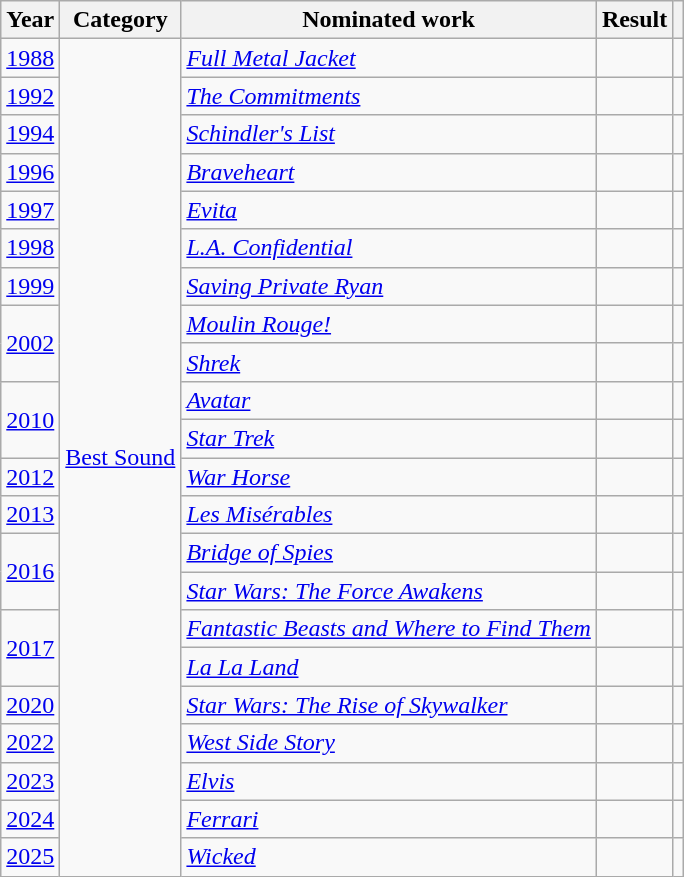<table class="wikitable sortable">
<tr>
<th>Year</th>
<th>Category</th>
<th>Nominated work</th>
<th>Result</th>
<th scope="col" class="unsortable"></th>
</tr>
<tr>
<td><a href='#'>1988</a></td>
<td rowspan="22"><a href='#'>Best Sound</a></td>
<td><em><a href='#'>Full Metal Jacket</a></em></td>
<td></td>
<td></td>
</tr>
<tr>
<td><a href='#'>1992</a></td>
<td><a href='#'><em>The Commitments</em></a></td>
<td></td>
<td></td>
</tr>
<tr>
<td><a href='#'>1994</a></td>
<td><em><a href='#'>Schindler's List</a></em></td>
<td></td>
<td></td>
</tr>
<tr>
<td><a href='#'>1996</a></td>
<td><em><a href='#'>Braveheart</a></em></td>
<td></td>
<td></td>
</tr>
<tr>
<td><a href='#'>1997</a></td>
<td><em><a href='#'>Evita</a></em></td>
<td></td>
<td></td>
</tr>
<tr>
<td><a href='#'>1998</a></td>
<td><em><a href='#'>L.A. Confidential</a></em></td>
<td></td>
<td></td>
</tr>
<tr>
<td><a href='#'>1999</a></td>
<td><em><a href='#'>Saving Private Ryan</a></em></td>
<td></td>
<td></td>
</tr>
<tr>
<td rowspan="2"><a href='#'>2002</a></td>
<td><em><a href='#'>Moulin Rouge!</a></em></td>
<td></td>
<td></td>
</tr>
<tr>
<td><em><a href='#'>Shrek</a></em></td>
<td></td>
<td></td>
</tr>
<tr>
<td rowspan="2"><a href='#'>2010</a></td>
<td><em><a href='#'>Avatar</a></em></td>
<td></td>
<td></td>
</tr>
<tr>
<td><em><a href='#'>Star Trek</a></em></td>
<td></td>
<td></td>
</tr>
<tr>
<td><a href='#'>2012</a></td>
<td><em><a href='#'>War Horse</a></em></td>
<td></td>
<td></td>
</tr>
<tr>
<td><a href='#'>2013</a></td>
<td><em><a href='#'>Les Misérables</a></em></td>
<td></td>
<td></td>
</tr>
<tr>
<td rowspan="2"><a href='#'>2016</a></td>
<td><em><a href='#'>Bridge of Spies</a></em></td>
<td></td>
<td></td>
</tr>
<tr>
<td><em><a href='#'>Star Wars: The Force Awakens</a></em></td>
<td></td>
<td></td>
</tr>
<tr>
<td rowspan="2"><a href='#'>2017</a></td>
<td><a href='#'><em>Fantastic Beasts and Where to Find Them</em></a></td>
<td></td>
<td></td>
</tr>
<tr>
<td><em><a href='#'>La La Land</a></em></td>
<td></td>
<td></td>
</tr>
<tr>
<td><a href='#'>2020</a></td>
<td><em><a href='#'>Star Wars: The Rise of Skywalker</a></em></td>
<td></td>
<td></td>
</tr>
<tr>
<td><a href='#'>2022</a></td>
<td><em><a href='#'>West Side Story</a></em></td>
<td></td>
<td></td>
</tr>
<tr>
<td><a href='#'>2023</a></td>
<td><em><a href='#'>Elvis</a></em></td>
<td></td>
<td></td>
</tr>
<tr>
<td><a href='#'>2024</a></td>
<td><em><a href='#'>Ferrari</a></em></td>
<td></td>
<td></td>
</tr>
<tr>
<td><a href='#'>2025</a></td>
<td><em><a href='#'>Wicked</a></em></td>
<td></td>
<td></td>
</tr>
</table>
